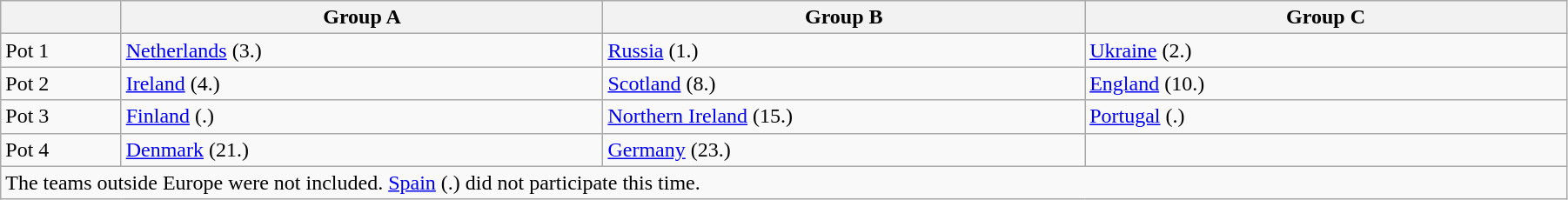<table class="wikitable" style="width:95%;">
<tr>
<th width=5%></th>
<th width=20%><strong>Group A</strong></th>
<th width=20%><strong>Group B</strong></th>
<th width=20%><strong>Group C</strong></th>
</tr>
<tr>
<td>Pot 1</td>
<td> <a href='#'>Netherlands</a> (3.)</td>
<td> <a href='#'>Russia</a> (1.)</td>
<td> <a href='#'>Ukraine</a> (2.)</td>
</tr>
<tr>
<td>Pot 2</td>
<td> <a href='#'>Ireland</a> (4.)</td>
<td> <a href='#'>Scotland</a> (8.)</td>
<td> <a href='#'>England</a> (10.)</td>
</tr>
<tr>
<td>Pot 3</td>
<td> <a href='#'>Finland</a> (.)</td>
<td> <a href='#'>Northern Ireland</a> (15.)</td>
<td> <a href='#'>Portugal</a> (.)</td>
</tr>
<tr>
<td>Pot 4</td>
<td> <a href='#'>Denmark</a> (21.)</td>
<td> <a href='#'>Germany</a> (23.)</td>
<td></td>
</tr>
<tr>
<td colspan=4>The teams outside Europe were not included.  <a href='#'>Spain</a> (.) did not participate this time.</td>
</tr>
</table>
